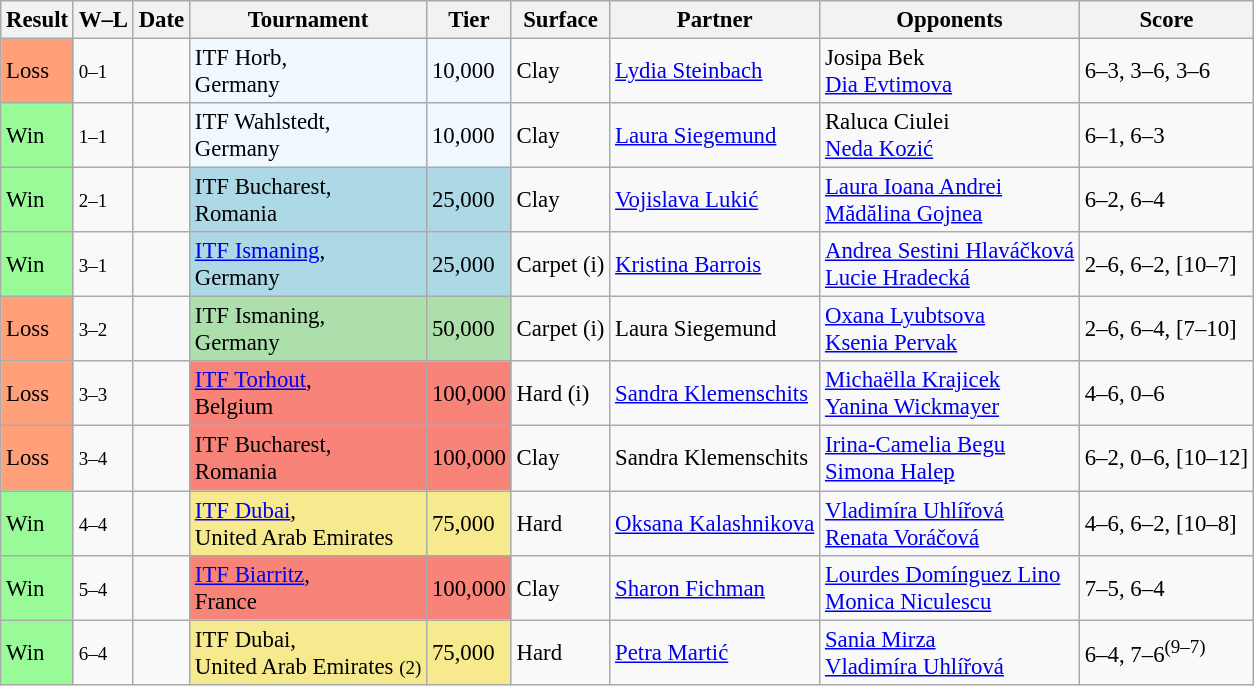<table class="sortable wikitable nowrap" style="font-size:95%">
<tr>
<th>Result</th>
<th class="unsortable">W–L</th>
<th>Date</th>
<th>Tournament</th>
<th>Tier</th>
<th>Surface</th>
<th>Partner</th>
<th>Opponents</th>
<th class="unsortable">Score</th>
</tr>
<tr>
<td bgcolor=ffa07a>Loss</td>
<td><small>0–1</small></td>
<td></td>
<td style="background:#f0f8ff;">ITF Horb, <br> Germany</td>
<td style="background:#f0f8ff;">10,000</td>
<td>Clay</td>
<td> <a href='#'>Lydia Steinbach</a></td>
<td> Josipa Bek <br>  <a href='#'>Dia Evtimova</a></td>
<td>6–3, 3–6, 3–6</td>
</tr>
<tr>
<td bgcolor="98fb98">Win</td>
<td><small>1–1</small></td>
<td></td>
<td style="background:#f0f8ff;">ITF Wahlstedt, <br> Germany</td>
<td style="background:#f0f8ff;">10,000</td>
<td>Clay</td>
<td> <a href='#'>Laura Siegemund</a></td>
<td> Raluca Ciulei <br>  <a href='#'>Neda Kozić</a></td>
<td>6–1, 6–3</td>
</tr>
<tr>
<td bgcolor="98fb98">Win</td>
<td><small>2–1</small></td>
<td></td>
<td style="background:lightblue;">ITF Bucharest, <br> Romania</td>
<td style="background:lightblue;">25,000</td>
<td>Clay</td>
<td> <a href='#'>Vojislava Lukić</a></td>
<td> <a href='#'>Laura Ioana Andrei</a> <br>  <a href='#'>Mădălina Gojnea</a></td>
<td>6–2, 6–4</td>
</tr>
<tr>
<td bgcolor="98fb98">Win</td>
<td><small>3–1</small></td>
<td></td>
<td style="background:lightblue;"><a href='#'>ITF Ismaning</a>, <br> Germany</td>
<td style="background:lightblue;">25,000</td>
<td>Carpet (i)</td>
<td> <a href='#'>Kristina Barrois</a></td>
<td> <a href='#'>Andrea Sestini Hlaváčková</a> <br>  <a href='#'>Lucie Hradecká</a></td>
<td>2–6, 6–2, [10–7]</td>
</tr>
<tr>
<td bgcolor=ffa07a>Loss</td>
<td><small>3–2</small></td>
<td></td>
<td style="background:#addfad;">ITF Ismaning, <br> Germany</td>
<td style="background:#addfad;">50,000</td>
<td>Carpet (i)</td>
<td> Laura Siegemund</td>
<td> <a href='#'>Oxana Lyubtsova</a> <br>  <a href='#'>Ksenia Pervak</a></td>
<td>2–6, 6–4, [7–10]</td>
</tr>
<tr>
<td bgcolor=ffa07a>Loss</td>
<td><small>3–3</small></td>
<td></td>
<td style="background:#f88379;"><a href='#'>ITF Torhout</a>, <br> Belgium</td>
<td style="background:#f88379;">100,000</td>
<td>Hard (i)</td>
<td> <a href='#'>Sandra Klemenschits</a></td>
<td> <a href='#'>Michaëlla Krajicek</a> <br>  <a href='#'>Yanina Wickmayer</a></td>
<td>4–6, 0–6</td>
</tr>
<tr>
<td bgcolor=ffa07a>Loss</td>
<td><small>3–4</small></td>
<td></td>
<td style="background:#f88379;">ITF Bucharest, <br> Romania</td>
<td style="background:#f88379;">100,000</td>
<td>Clay</td>
<td> Sandra Klemenschits</td>
<td> <a href='#'>Irina-Camelia Begu</a> <br>  <a href='#'>Simona Halep</a></td>
<td>6–2, 0–6, [10–12]</td>
</tr>
<tr>
<td bgcolor="98fb98">Win</td>
<td><small>4–4</small></td>
<td></td>
<td style="background:#f7e98e;"><a href='#'>ITF Dubai</a>, <br> United Arab Emirates</td>
<td style="background:#f7e98e;">75,000</td>
<td>Hard</td>
<td> <a href='#'>Oksana Kalashnikova</a></td>
<td> <a href='#'>Vladimíra Uhlířová</a> <br>  <a href='#'>Renata Voráčová</a></td>
<td>4–6, 6–2, [10–8]</td>
</tr>
<tr>
<td bgcolor="98fb98">Win</td>
<td><small>5–4</small></td>
<td></td>
<td style="background:#f88379;"><a href='#'>ITF Biarritz</a>, <br> France</td>
<td style="background:#f88379;">100,000</td>
<td>Clay</td>
<td> <a href='#'>Sharon Fichman</a></td>
<td> <a href='#'>Lourdes Domínguez Lino</a> <br>  <a href='#'>Monica Niculescu</a></td>
<td>7–5, 6–4</td>
</tr>
<tr>
<td bgcolor="98fb98">Win</td>
<td><small>6–4</small></td>
<td><a href='#'></a></td>
<td style="background:#f7e98e;">ITF Dubai, <br> United Arab Emirates <small>(2)</small></td>
<td style="background:#f7e98e;">75,000</td>
<td>Hard</td>
<td> <a href='#'>Petra Martić</a></td>
<td> <a href='#'>Sania Mirza</a> <br>  <a href='#'>Vladimíra Uhlířová</a></td>
<td>6–4, 7–6<sup>(9–7)</sup></td>
</tr>
</table>
